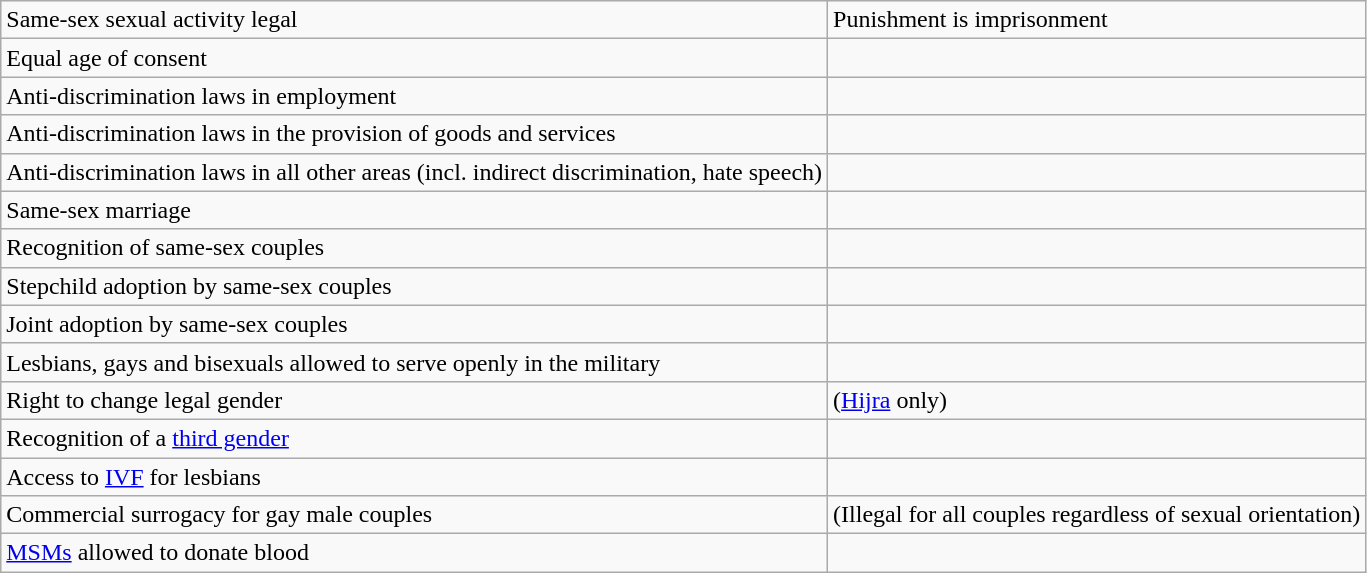<table class="wikitable">
<tr>
<td>Same-sex sexual activity legal</td>
<td> Punishment is imprisonment</td>
</tr>
<tr>
<td>Equal age of consent</td>
<td></td>
</tr>
<tr>
<td>Anti-discrimination laws in employment</td>
<td></td>
</tr>
<tr>
<td>Anti-discrimination laws in the provision of goods and services</td>
<td></td>
</tr>
<tr>
<td>Anti-discrimination laws in all other areas (incl. indirect discrimination, hate speech)</td>
<td></td>
</tr>
<tr>
<td>Same-sex marriage</td>
<td></td>
</tr>
<tr>
<td>Recognition of same-sex couples</td>
<td></td>
</tr>
<tr>
<td>Stepchild adoption by same-sex couples</td>
<td></td>
</tr>
<tr>
<td>Joint adoption by same-sex couples</td>
<td></td>
</tr>
<tr>
<td>Lesbians, gays and bisexuals allowed to serve openly in the military</td>
<td></td>
</tr>
<tr>
<td>Right to change legal gender</td>
<td> (<a href='#'>Hijra</a> only)</td>
</tr>
<tr>
<td>Recognition of a <a href='#'>third gender</a></td>
<td></td>
</tr>
<tr>
<td>Access to <a href='#'>IVF</a> for lesbians</td>
<td></td>
</tr>
<tr>
<td>Commercial surrogacy for gay male couples</td>
<td> (Illegal for all couples regardless of sexual orientation)</td>
</tr>
<tr>
<td><a href='#'>MSMs</a> allowed to donate blood</td>
<td></td>
</tr>
</table>
